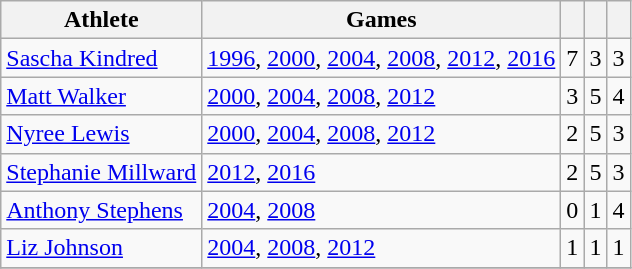<table class="wikitable collapsible">
<tr>
<th>Athlete</th>
<th>Games</th>
<th style="background:;"></th>
<th style="background:;"></th>
<th style="background:;"></th>
</tr>
<tr>
<td><a href='#'>Sascha Kindred</a></td>
<td><a href='#'>1996</a>, <a href='#'>2000</a>, <a href='#'>2004</a>, <a href='#'>2008</a>, <a href='#'>2012</a>, <a href='#'>2016</a></td>
<td>7</td>
<td>3</td>
<td>3</td>
</tr>
<tr>
<td><a href='#'>Matt Walker</a></td>
<td><a href='#'>2000</a>, <a href='#'>2004</a>, <a href='#'>2008</a>, <a href='#'>2012</a></td>
<td>3</td>
<td>5</td>
<td>4</td>
</tr>
<tr>
<td><a href='#'>Nyree Lewis</a></td>
<td><a href='#'>2000</a>, <a href='#'>2004</a>, <a href='#'>2008</a>, <a href='#'>2012</a></td>
<td>2</td>
<td>5</td>
<td>3</td>
</tr>
<tr>
<td><a href='#'>Stephanie Millward</a></td>
<td><a href='#'>2012</a>, <a href='#'>2016</a></td>
<td>2</td>
<td>5</td>
<td>3</td>
</tr>
<tr>
<td><a href='#'>Anthony Stephens</a></td>
<td><a href='#'>2004</a>, <a href='#'>2008</a></td>
<td>0</td>
<td>1</td>
<td>4</td>
</tr>
<tr>
<td><a href='#'>Liz Johnson</a></td>
<td><a href='#'>2004</a>, <a href='#'>2008</a>, <a href='#'>2012</a></td>
<td>1</td>
<td>1</td>
<td>1</td>
</tr>
<tr>
</tr>
</table>
